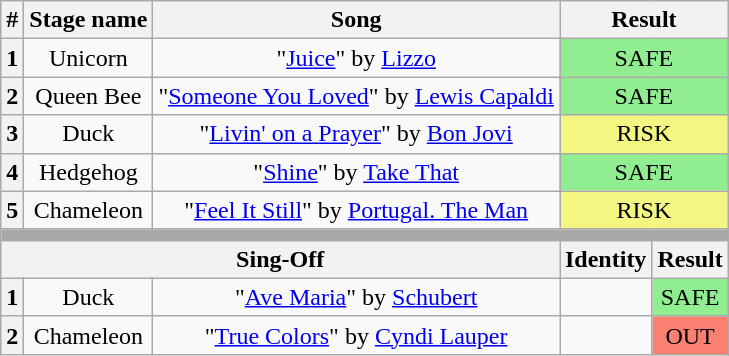<table class="wikitable plainrowheaders" style="text-align: center;">
<tr>
<th>#</th>
<th>Stage name</th>
<th>Song</th>
<th colspan="2">Result</th>
</tr>
<tr>
<th>1</th>
<td>Unicorn</td>
<td>"<a href='#'>Juice</a>" by <a href='#'>Lizzo</a></td>
<td colspan="2" bgcolor="lightgreen">SAFE</td>
</tr>
<tr>
<th>2</th>
<td>Queen Bee</td>
<td>"<a href='#'>Someone You Loved</a>" by <a href='#'>Lewis Capaldi</a></td>
<td colspan="2" bgcolor="lightgreen">SAFE</td>
</tr>
<tr>
<th>3</th>
<td>Duck</td>
<td>"<a href='#'>Livin' on a Prayer</a>" by <a href='#'>Bon Jovi</a></td>
<td colspan="2" bgcolor="#F3F781">RISK</td>
</tr>
<tr>
<th>4</th>
<td>Hedgehog</td>
<td>"<a href='#'>Shine</a>" by <a href='#'>Take That</a></td>
<td colspan="2" bgcolor="lightgreen">SAFE</td>
</tr>
<tr>
<th>5</th>
<td>Chameleon</td>
<td>"<a href='#'>Feel It Still</a>" by <a href='#'>Portugal. The Man</a></td>
<td colspan="2" bgcolor="#F3F781">RISK</td>
</tr>
<tr>
<td colspan="5" style="background:darkgray"></td>
</tr>
<tr>
<th colspan="3">Sing-Off</th>
<th>Identity</th>
<th>Result</th>
</tr>
<tr>
<th>1</th>
<td>Duck</td>
<td>"<a href='#'>Ave Maria</a>" by <a href='#'>Schubert</a></td>
<td></td>
<td bgcolor="lightgreen">SAFE</td>
</tr>
<tr>
<th>2</th>
<td>Chameleon</td>
<td>"<a href='#'>True Colors</a>" by <a href='#'>Cyndi Lauper</a></td>
<td></td>
<td bgcolor="salmon">OUT</td>
</tr>
</table>
